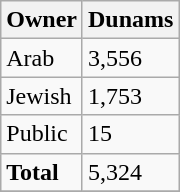<table class="wikitable">
<tr>
<th>Owner</th>
<th>Dunams</th>
</tr>
<tr>
<td>Arab</td>
<td>3,556</td>
</tr>
<tr>
<td>Jewish</td>
<td>1,753</td>
</tr>
<tr>
<td>Public</td>
<td>15</td>
</tr>
<tr>
<td><strong>Total</strong></td>
<td>5,324</td>
</tr>
<tr>
</tr>
</table>
